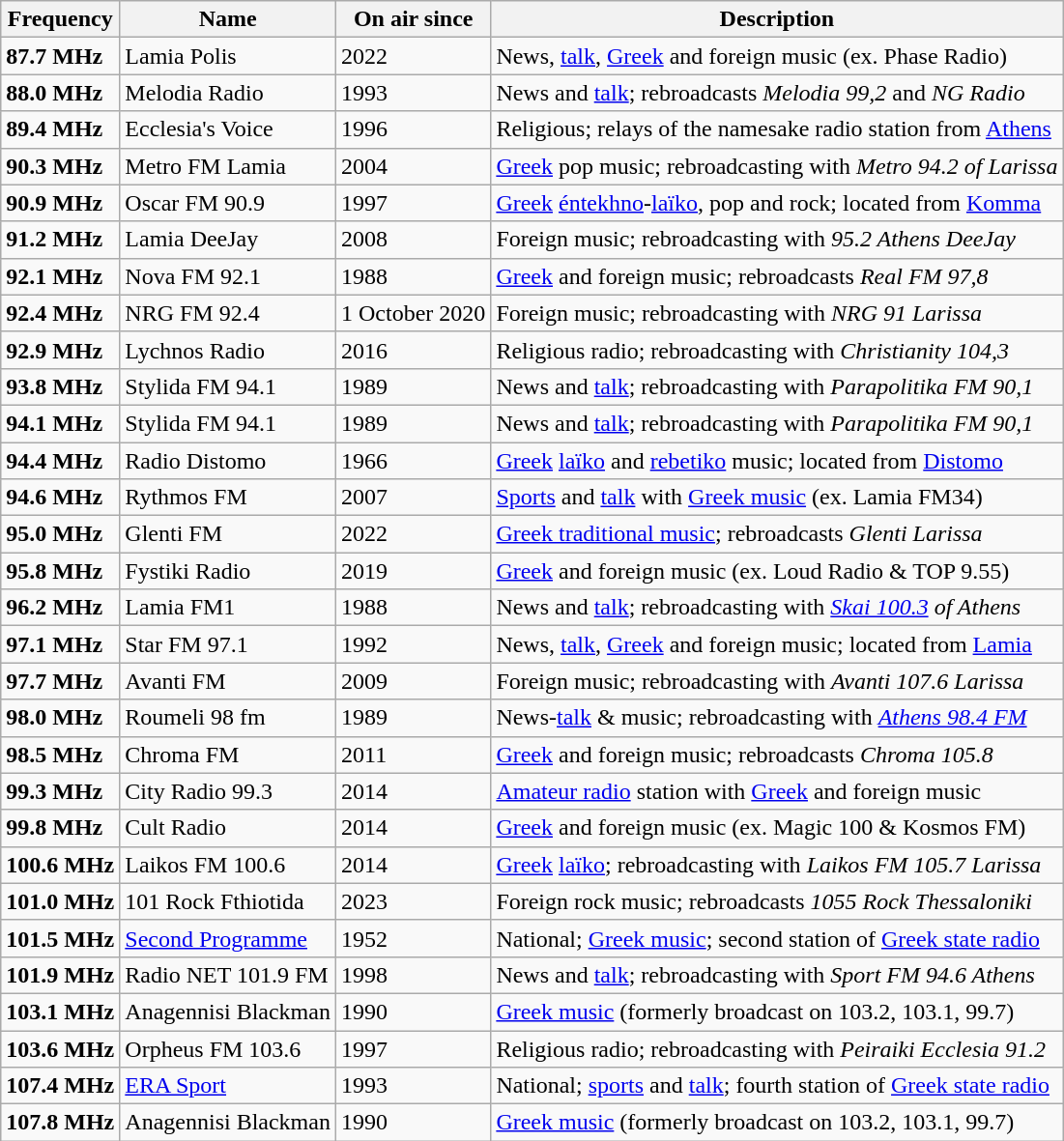<table class="wikitable">
<tr>
<th>Frequency</th>
<th>Name</th>
<th>On air since</th>
<th>Description</th>
</tr>
<tr>
<td><strong>87.7 MHz</strong></td>
<td>Lamia Polis</td>
<td>2022</td>
<td>News, <a href='#'>talk</a>, <a href='#'>Greek</a> and foreign music (ex. Phase Radio)</td>
</tr>
<tr>
<td><strong>88.0 MHz</strong></td>
<td>Melodia Radio</td>
<td>1993</td>
<td>News and <a href='#'>talk</a>; rebroadcasts <em>Melodia 99,2</em> and <em>NG Radio</em></td>
</tr>
<tr>
<td><strong>89.4 MHz</strong></td>
<td>Ecclesia's Voice</td>
<td>1996</td>
<td>Religious; relays of the namesake radio station from <a href='#'>Athens</a></td>
</tr>
<tr>
<td><strong>90.3 MHz</strong></td>
<td>Metro FM Lamia</td>
<td>2004</td>
<td><a href='#'>Greek</a> pop music; rebroadcasting with <em>Metro 94.2 of Larissa</em></td>
</tr>
<tr>
<td><strong>90.9 MHz</strong></td>
<td>Oscar FM 90.9</td>
<td>1997</td>
<td><a href='#'>Greek</a> <a href='#'>éntekhno</a>-<a href='#'>laïko</a>, pop and rock; located from <a href='#'>Komma</a></td>
</tr>
<tr>
<td><strong>91.2 MHz</strong></td>
<td>Lamia DeeJay</td>
<td>2008</td>
<td>Foreign music; rebroadcasting with <em>95.2 Athens DeeJay</em></td>
</tr>
<tr>
<td><strong>92.1 MHz</strong></td>
<td>Nova FM 92.1</td>
<td>1988</td>
<td><a href='#'>Greek</a> and foreign music; rebroadcasts <em>Real FM 97,8</em></td>
</tr>
<tr>
<td><strong>92.4 MHz</strong></td>
<td>NRG FM 92.4</td>
<td>1 October 2020</td>
<td>Foreign music; rebroadcasting with <em>NRG 91 Larissa</em></td>
</tr>
<tr>
<td><strong>92.9 MHz</strong></td>
<td>Lychnos Radio</td>
<td>2016</td>
<td>Religious radio; rebroadcasting with <em>Christianity 104,3</em></td>
</tr>
<tr>
<td><strong>93.8 MHz</strong></td>
<td>Stylida FM 94.1</td>
<td>1989</td>
<td>News and <a href='#'>talk</a>; rebroadcasting with <em>Parapolitika FM 90,1</em></td>
</tr>
<tr>
<td><strong>94.1 MHz</strong></td>
<td>Stylida FM 94.1</td>
<td>1989</td>
<td>News and <a href='#'>talk</a>; rebroadcasting with <em>Parapolitika FM 90,1</em></td>
</tr>
<tr>
<td><strong>94.4 MHz</strong></td>
<td>Radio Distomo</td>
<td>1966</td>
<td><a href='#'>Greek</a> <a href='#'>laïko</a> and <a href='#'>rebetiko</a> music; located from <a href='#'>Distomo</a></td>
</tr>
<tr>
<td><strong>94.6 MHz</strong></td>
<td>Rythmos FM</td>
<td>2007</td>
<td><a href='#'>Sports</a> and <a href='#'>talk</a> with <a href='#'>Greek music</a> (ex. Lamia FM34)</td>
</tr>
<tr>
<td><strong>95.0 MHz</strong></td>
<td>Glenti FM</td>
<td>2022</td>
<td><a href='#'>Greek traditional music</a>; rebroadcasts <em>Glenti Larissa</em></td>
</tr>
<tr>
<td><strong>95.8 MHz</strong></td>
<td>Fystiki Radio</td>
<td>2019</td>
<td><a href='#'>Greek</a> and foreign music (ex. Loud Radio & TOP 9.55)</td>
</tr>
<tr>
<td><strong>96.2 MHz</strong></td>
<td>Lamia FM1</td>
<td>1988</td>
<td>News and <a href='#'>talk</a>; rebroadcasting with <em><a href='#'>Skai 100.3</a> of Athens</em></td>
</tr>
<tr>
<td><strong>97.1 MHz</strong></td>
<td>Star FM 97.1</td>
<td>1992</td>
<td>News, <a href='#'>talk</a>, <a href='#'>Greek</a> and foreign music; located from <a href='#'>Lamia</a></td>
</tr>
<tr>
<td><strong>97.7 MHz</strong></td>
<td>Avanti FM</td>
<td>2009</td>
<td>Foreign music; rebroadcasting with <em>Avanti 107.6 Larissa</em></td>
</tr>
<tr>
<td><strong>98.0 MHz</strong></td>
<td>Roumeli 98 fm</td>
<td>1989</td>
<td>News-<a href='#'>talk</a> & music; rebroadcasting with <em><a href='#'>Athens 98.4 FM</a></em></td>
</tr>
<tr>
<td><strong>98.5 MHz</strong></td>
<td>Chroma FM</td>
<td>2011</td>
<td><a href='#'>Greek</a> and foreign music; rebroadcasts <em>Chroma 105.8</em></td>
</tr>
<tr>
<td><strong>99.3 MHz</strong></td>
<td>City Radio 99.3</td>
<td>2014</td>
<td><a href='#'>Amateur radio</a> station with <a href='#'>Greek</a> and foreign music</td>
</tr>
<tr>
<td><strong>99.8 MHz</strong></td>
<td>Cult Radio</td>
<td>2014</td>
<td><a href='#'>Greek</a> and foreign music (ex. Magic 100 & Kosmos FM)</td>
</tr>
<tr>
<td><strong>100.6 MHz</strong></td>
<td>Laikos FM 100.6</td>
<td>2014</td>
<td><a href='#'>Greek</a> <a href='#'>laïko</a>; rebroadcasting with <em>Laikos FM 105.7 Larissa</em></td>
</tr>
<tr>
<td><strong>101.0 MHz</strong></td>
<td>101 Rock Fthiotida</td>
<td>2023</td>
<td>Foreign rock music; rebroadcasts <em>1055 Rock Thessaloniki</em></td>
</tr>
<tr>
<td><strong>101.5 MHz</strong></td>
<td><a href='#'>Second Programme</a></td>
<td>1952</td>
<td>National; <a href='#'>Greek music</a>; second station of <a href='#'>Greek state radio</a></td>
</tr>
<tr>
<td><strong>101.9 MHz</strong></td>
<td>Radio NET 101.9 FM</td>
<td>1998</td>
<td>News and <a href='#'>talk</a>; rebroadcasting with <em>Sport FM 94.6 Athens</em></td>
</tr>
<tr>
<td><strong>103.1 MHz</strong></td>
<td>Anagennisi Blackman</td>
<td>1990</td>
<td><a href='#'>Greek music</a> (formerly broadcast on 103.2, 103.1, 99.7)</td>
</tr>
<tr>
<td><strong>103.6 MHz</strong></td>
<td>Orpheus FM 103.6</td>
<td>1997</td>
<td>Religious radio; rebroadcasting with <em>Peiraiki Ecclesia 91.2</em></td>
</tr>
<tr>
<td><strong>107.4 MHz</strong></td>
<td><a href='#'>ERA Sport</a></td>
<td>1993</td>
<td>National; <a href='#'>sports</a> and <a href='#'>talk</a>; fourth station of <a href='#'>Greek state radio</a></td>
</tr>
<tr>
<td><strong>107.8 MHz</strong></td>
<td>Anagennisi Blackman</td>
<td>1990</td>
<td><a href='#'>Greek music</a> (formerly broadcast on 103.2, 103.1, 99.7)</td>
</tr>
</table>
